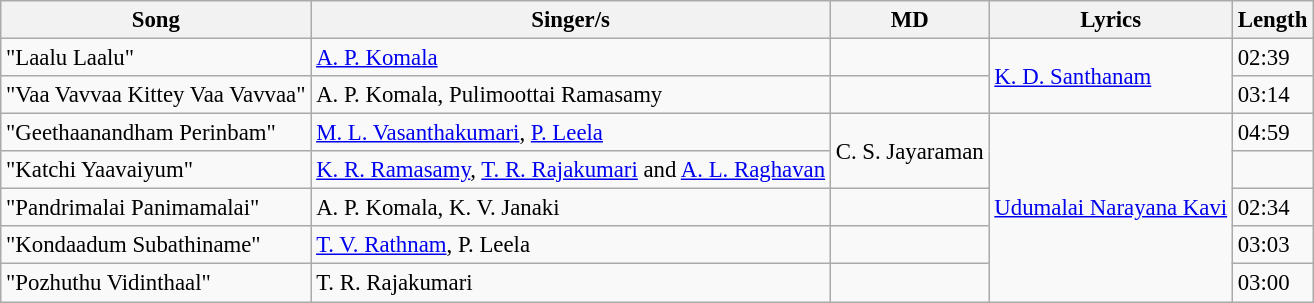<table class="wikitable" style="font-size:95%;">
<tr>
<th>Song</th>
<th>Singer/s</th>
<th>MD</th>
<th>Lyrics</th>
<th>Length</th>
</tr>
<tr>
<td>"Laalu Laalu"</td>
<td><a href='#'>A. P. Komala</a></td>
<td></td>
<td rowspan=2><a href='#'>K. D. Santhanam</a></td>
<td>02:39</td>
</tr>
<tr>
<td>"Vaa Vavvaa Kittey Vaa Vavvaa"</td>
<td>A. P. Komala, Pulimoottai Ramasamy</td>
<td></td>
<td>03:14</td>
</tr>
<tr>
<td>"Geethaanandham Perinbam"</td>
<td><a href='#'>M. L. Vasanthakumari</a>, <a href='#'>P. Leela</a></td>
<td rowspan="2">C. S. Jayaraman</td>
<td rowspan=5><a href='#'>Udumalai Narayana Kavi</a></td>
<td>04:59</td>
</tr>
<tr>
<td>"Katchi Yaavaiyum"</td>
<td><a href='#'>K. R. Ramasamy</a>, <a href='#'>T. R. Rajakumari</a> and <a href='#'>A. L. Raghavan</a></td>
<td></td>
</tr>
<tr>
<td>"Pandrimalai Panimamalai"</td>
<td>A. P. Komala, K. V. Janaki</td>
<td></td>
<td>02:34</td>
</tr>
<tr>
<td>"Kondaadum Subathiname"</td>
<td><a href='#'>T. V. Rathnam</a>, P. Leela</td>
<td></td>
<td>03:03</td>
</tr>
<tr>
<td>"Pozhuthu Vidinthaal"</td>
<td>T. R. Rajakumari</td>
<td></td>
<td>03:00</td>
</tr>
</table>
